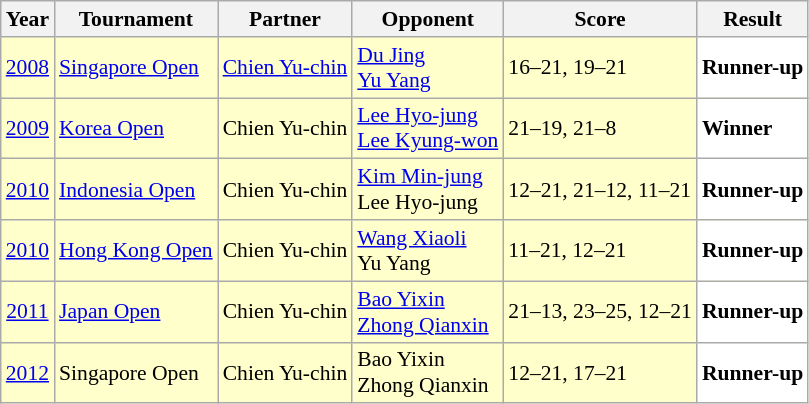<table class="sortable wikitable" style="font-size: 90%;">
<tr>
<th>Year</th>
<th>Tournament</th>
<th>Partner</th>
<th>Opponent</th>
<th>Score</th>
<th>Result</th>
</tr>
<tr style="background:#FFFFCC">
<td align="center"><a href='#'>2008</a></td>
<td align="left"><a href='#'>Singapore Open</a></td>
<td align="left"> <a href='#'>Chien Yu-chin</a></td>
<td align="left"> <a href='#'>Du Jing</a> <br>  <a href='#'>Yu Yang</a></td>
<td align="left">16–21, 19–21</td>
<td style="text-align:left; background:white"> <strong>Runner-up</strong></td>
</tr>
<tr style="background:#FFFFCC">
<td align="center"><a href='#'>2009</a></td>
<td align="left"><a href='#'>Korea Open</a></td>
<td align="left"> Chien Yu-chin</td>
<td align="left"> <a href='#'>Lee Hyo-jung</a> <br>  <a href='#'>Lee Kyung-won</a></td>
<td align="left">21–19, 21–8</td>
<td style="text-align:left; background:white"> <strong>Winner</strong></td>
</tr>
<tr style="background:#FFFFCC">
<td align="center"><a href='#'>2010</a></td>
<td align="left"><a href='#'>Indonesia Open</a></td>
<td align="left"> Chien Yu-chin</td>
<td align="left"> <a href='#'>Kim Min-jung</a> <br>  Lee Hyo-jung</td>
<td align="left">12–21, 21–12, 11–21</td>
<td style="text-align:left; background:white"> <strong>Runner-up</strong></td>
</tr>
<tr style="background:#FFFFCC">
<td align="center"><a href='#'>2010</a></td>
<td align="left"><a href='#'>Hong Kong Open</a></td>
<td align="left"> Chien Yu-chin</td>
<td align="left"> <a href='#'>Wang Xiaoli</a> <br>  Yu Yang</td>
<td align="left">11–21, 12–21</td>
<td style="text-align:left; background:white"> <strong>Runner-up</strong></td>
</tr>
<tr style="background:#FFFFCC">
<td align="center"><a href='#'>2011</a></td>
<td align="left"><a href='#'>Japan Open</a></td>
<td align="left"> Chien Yu-chin</td>
<td align="left"> <a href='#'>Bao Yixin</a> <br>  <a href='#'>Zhong Qianxin</a></td>
<td align="left">21–13, 23–25, 12–21</td>
<td style="text-align:left; background:white"> <strong>Runner-up</strong></td>
</tr>
<tr style="background:#FFFFCC">
<td align="center"><a href='#'>2012</a></td>
<td align="left">Singapore Open</td>
<td align="left"> Chien Yu-chin</td>
<td align="left"> Bao Yixin <br>  Zhong Qianxin</td>
<td align="left">12–21, 17–21</td>
<td style="text-align:left; background:white"> <strong>Runner-up</strong></td>
</tr>
</table>
